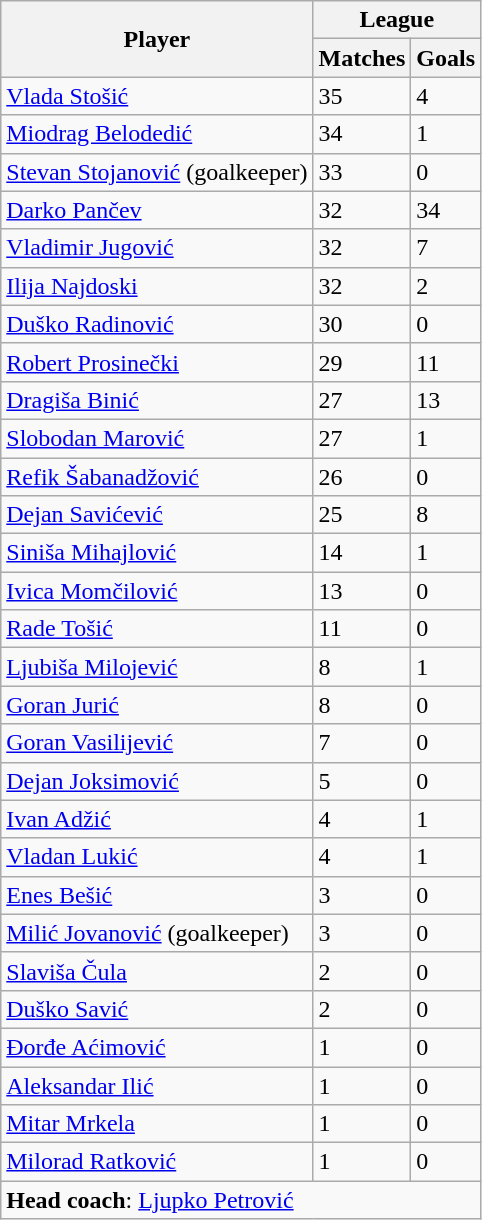<table class="wikitable sortable">
<tr>
<th rowspan=2>Player</th>
<th colspan=2>League</th>
</tr>
<tr>
<th>Matches</th>
<th>Goals</th>
</tr>
<tr>
<td> <a href='#'>Vlada Stošić</a></td>
<td>35</td>
<td>4</td>
</tr>
<tr>
<td> <a href='#'>Miodrag Belodedić</a></td>
<td>34</td>
<td>1</td>
</tr>
<tr>
<td> <a href='#'>Stevan Stojanović</a> (goalkeeper)</td>
<td>33</td>
<td>0</td>
</tr>
<tr>
<td> <a href='#'>Darko Pančev</a></td>
<td>32</td>
<td>34</td>
</tr>
<tr>
<td> <a href='#'>Vladimir Jugović</a></td>
<td>32</td>
<td>7</td>
</tr>
<tr>
<td> <a href='#'>Ilija Najdoski</a></td>
<td>32</td>
<td>2</td>
</tr>
<tr>
<td> <a href='#'>Duško Radinović</a></td>
<td>30</td>
<td>0</td>
</tr>
<tr>
<td> <a href='#'>Robert Prosinečki</a></td>
<td>29</td>
<td>11</td>
</tr>
<tr>
<td> <a href='#'>Dragiša Binić</a></td>
<td>27</td>
<td>13</td>
</tr>
<tr>
<td> <a href='#'>Slobodan Marović</a></td>
<td>27</td>
<td>1</td>
</tr>
<tr>
<td> <a href='#'>Refik Šabanadžović</a></td>
<td>26</td>
<td>0</td>
</tr>
<tr>
<td> <a href='#'>Dejan Savićević</a></td>
<td>25</td>
<td>8</td>
</tr>
<tr>
<td> <a href='#'>Siniša Mihajlović</a> </td>
<td>14</td>
<td>1</td>
</tr>
<tr>
<td> <a href='#'>Ivica Momčilović</a></td>
<td>13</td>
<td>0</td>
</tr>
<tr>
<td> <a href='#'>Rade Tošić</a></td>
<td>11</td>
<td>0</td>
</tr>
<tr>
<td> <a href='#'>Ljubiša Milojević</a></td>
<td>8</td>
<td>1</td>
</tr>
<tr>
<td> <a href='#'>Goran Jurić</a> </td>
<td>8</td>
<td>0</td>
</tr>
<tr>
<td> <a href='#'>Goran Vasilijević</a></td>
<td>7</td>
<td>0</td>
</tr>
<tr>
<td> <a href='#'>Dejan Joksimović</a></td>
<td>5</td>
<td>0</td>
</tr>
<tr>
<td> <a href='#'>Ivan Adžić</a></td>
<td>4</td>
<td>1</td>
</tr>
<tr>
<td> <a href='#'>Vladan Lukić</a></td>
<td>4</td>
<td>1</td>
</tr>
<tr>
<td> <a href='#'>Enes Bešić</a></td>
<td>3</td>
<td>0</td>
</tr>
<tr>
<td> <a href='#'>Milić Jovanović</a> (goalkeeper)</td>
<td>3</td>
<td>0</td>
</tr>
<tr>
<td> <a href='#'>Slaviša Čula</a></td>
<td>2</td>
<td>0</td>
</tr>
<tr>
<td> <a href='#'>Duško Savić</a></td>
<td>2</td>
<td>0</td>
</tr>
<tr>
<td> <a href='#'>Đorđe Aćimović</a></td>
<td>1</td>
<td>0</td>
</tr>
<tr>
<td> <a href='#'>Aleksandar Ilić</a></td>
<td>1</td>
<td>0</td>
</tr>
<tr>
<td> <a href='#'>Mitar Mrkela</a> </td>
<td>1</td>
<td>0</td>
</tr>
<tr>
<td> <a href='#'>Milorad Ratković</a></td>
<td>1</td>
<td>0</td>
</tr>
<tr class="sortbottom">
<td colspan=3><strong>Head coach</strong>: <a href='#'>Ljupko Petrović</a></td>
</tr>
</table>
